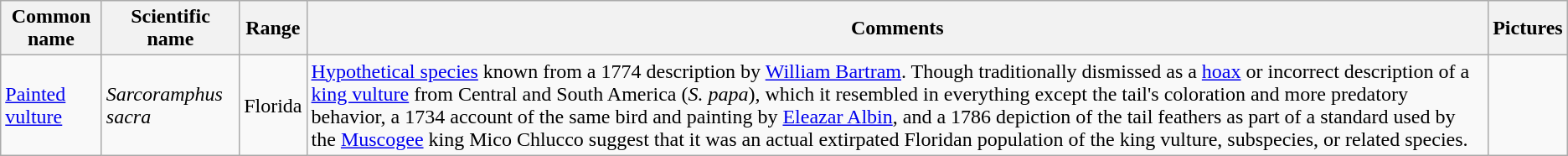<table class="wikitable sortable">
<tr>
<th>Common name</th>
<th>Scientific name</th>
<th>Range</th>
<th class="unsortable">Comments</th>
<th>Pictures</th>
</tr>
<tr>
<td><a href='#'>Painted vulture</a></td>
<td><em>Sarcoramphus sacra</em></td>
<td>Florida</td>
<td><a href='#'>Hypothetical species</a> known from a 1774 description by <a href='#'>William Bartram</a>. Though traditionally dismissed as a <a href='#'>hoax</a> or incorrect description of a <a href='#'>king vulture</a> from Central and South America (<em>S. papa</em>), which it resembled in everything except the tail's coloration and more predatory behavior, a 1734 account of the same bird and painting by <a href='#'>Eleazar Albin</a>, and a 1786 depiction of the tail feathers as part of a standard used by the <a href='#'>Muscogee</a> king Mico Chlucco suggest that it was an actual extirpated Floridan population of the king vulture, subspecies, or related species.</td>
<td></td>
</tr>
</table>
